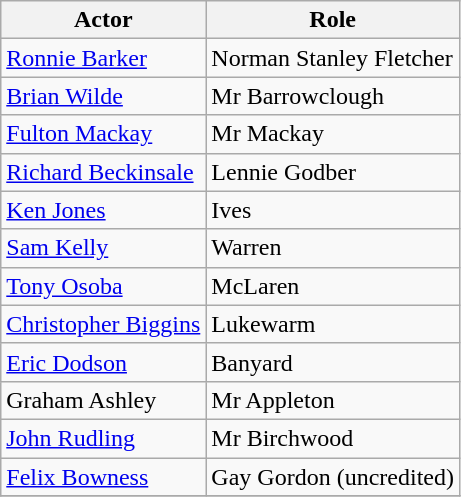<table class="wikitable">
<tr>
<th>Actor</th>
<th>Role</th>
</tr>
<tr>
<td><a href='#'>Ronnie Barker</a></td>
<td>Norman Stanley Fletcher</td>
</tr>
<tr>
<td><a href='#'>Brian Wilde</a></td>
<td>Mr Barrowclough</td>
</tr>
<tr>
<td><a href='#'>Fulton Mackay</a></td>
<td>Mr Mackay</td>
</tr>
<tr>
<td><a href='#'>Richard Beckinsale</a></td>
<td>Lennie Godber</td>
</tr>
<tr>
<td><a href='#'>Ken Jones</a></td>
<td>Ives</td>
</tr>
<tr>
<td><a href='#'>Sam Kelly</a></td>
<td>Warren</td>
</tr>
<tr>
<td><a href='#'>Tony Osoba</a></td>
<td>McLaren</td>
</tr>
<tr>
<td><a href='#'>Christopher Biggins</a></td>
<td>Lukewarm</td>
</tr>
<tr>
<td><a href='#'>Eric Dodson</a></td>
<td>Banyard</td>
</tr>
<tr>
<td>Graham Ashley</td>
<td>Mr Appleton</td>
</tr>
<tr>
<td><a href='#'>John Rudling</a></td>
<td>Mr Birchwood</td>
</tr>
<tr>
<td><a href='#'>Felix Bowness</a></td>
<td>Gay Gordon (uncredited)</td>
</tr>
<tr>
</tr>
</table>
